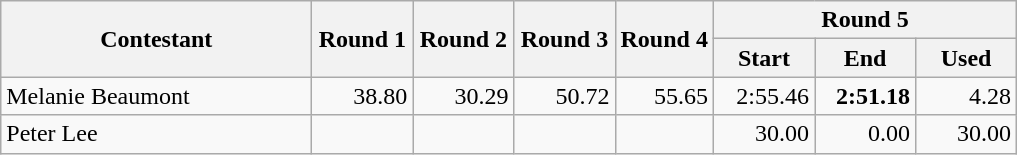<table class="wikitable">
<tr>
<th rowspan="2" width="200">Contestant</th>
<th rowspan="2" width="60">Round 1</th>
<th rowspan="2" width="60">Round 2</th>
<th rowspan="2" width="60">Round 3</th>
<th rowspan="2">Round 4</th>
<th colspan="3">Round 5</th>
</tr>
<tr>
<th width="60">Start</th>
<th width="60">End</th>
<th width="60">Used</th>
</tr>
<tr>
<td>Melanie Beaumont</td>
<td align="right">38.80</td>
<td align="right">30.29</td>
<td align="right">50.72</td>
<td align="right">55.65</td>
<td align="right">2:55.46</td>
<td align="right"><strong>2:51.18</strong></td>
<td align="right">4.28</td>
</tr>
<tr>
<td>Peter Lee</td>
<td align="right"></td>
<td align="right"></td>
<td align="right"></td>
<td align="right"></td>
<td align="right">30.00</td>
<td align="right">0.00</td>
<td align="right">30.00</td>
</tr>
</table>
